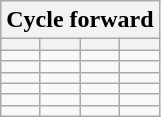<table border="1" class="wikitable" style="text-align:center; ">
<tr>
<th colspan="4">Cycle forward</th>
</tr>
<tr>
<th></th>
<th></th>
<th></th>
<th></th>
</tr>
<tr>
<td></td>
<td></td>
<td></td>
<td></td>
</tr>
<tr>
<td></td>
<td></td>
<td></td>
<td></td>
</tr>
<tr>
<td></td>
<td></td>
<td></td>
<td></td>
</tr>
<tr>
<td></td>
<td></td>
<td></td>
<td></td>
</tr>
<tr>
<td></td>
<td></td>
<td></td>
<td></td>
</tr>
<tr>
<td></td>
<td></td>
<td></td>
<td></td>
</tr>
</table>
